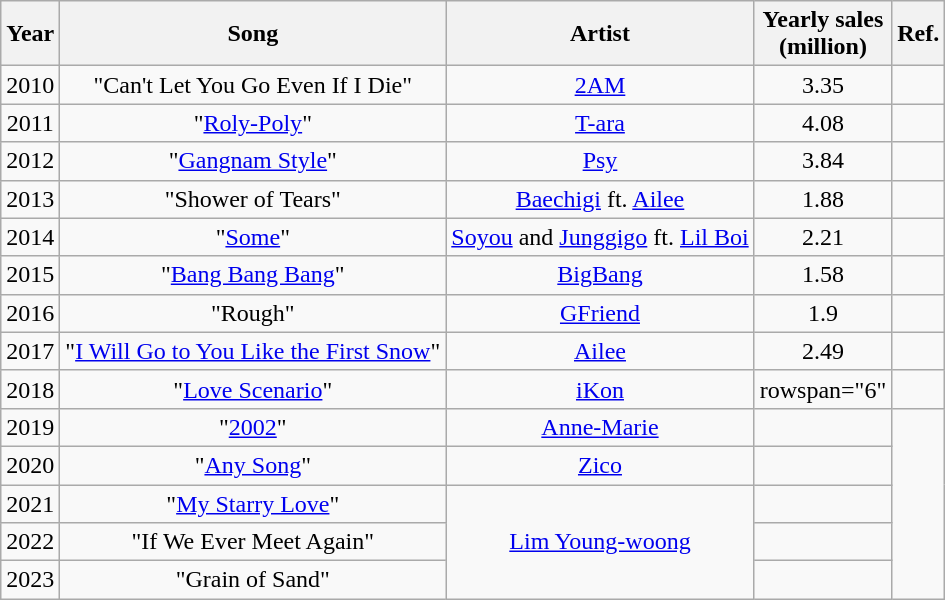<table class="wikitable plainrowheaders sortable" style="text-align:center;">
<tr>
<th>Year</th>
<th>Song</th>
<th>Artist</th>
<th>Yearly sales<br>(million)</th>
<th>Ref.</th>
</tr>
<tr>
<td>2010</td>
<td>"Can't Let You Go Even If I Die"</td>
<td><a href='#'>2AM</a></td>
<td>3.35</td>
<td></td>
</tr>
<tr>
<td>2011</td>
<td>"<a href='#'>Roly-Poly</a>"</td>
<td><a href='#'>T-ara</a></td>
<td>4.08</td>
<td></td>
</tr>
<tr>
<td>2012</td>
<td>"<a href='#'>Gangnam Style</a>"</td>
<td><a href='#'>Psy</a></td>
<td>3.84</td>
<td></td>
</tr>
<tr>
<td>2013</td>
<td>"Shower of Tears"</td>
<td><a href='#'>Baechigi</a> ft. <a href='#'>Ailee</a></td>
<td>1.88</td>
<td></td>
</tr>
<tr>
<td>2014</td>
<td>"<a href='#'>Some</a>"</td>
<td><a href='#'>Soyou</a> and <a href='#'>Junggigo</a> ft. <a href='#'>Lil Boi</a></td>
<td>2.21</td>
<td></td>
</tr>
<tr>
<td>2015</td>
<td>"<a href='#'>Bang Bang Bang</a>"</td>
<td><a href='#'>BigBang</a></td>
<td>1.58</td>
<td></td>
</tr>
<tr>
<td>2016</td>
<td>"Rough"</td>
<td><a href='#'>GFriend</a></td>
<td>1.9</td>
<td></td>
</tr>
<tr>
<td>2017</td>
<td>"<a href='#'>I Will Go to You Like the First Snow</a>"</td>
<td><a href='#'>Ailee</a></td>
<td>2.49</td>
<td></td>
</tr>
<tr>
<td>2018</td>
<td>"<a href='#'>Love Scenario</a>"</td>
<td><a href='#'>iKon</a></td>
<td>rowspan="6" </td>
<td></td>
</tr>
<tr>
<td>2019</td>
<td>"<a href='#'>2002</a>"</td>
<td><a href='#'>Anne-Marie</a></td>
<td></td>
</tr>
<tr>
<td>2020</td>
<td>"<a href='#'>Any Song</a>"</td>
<td><a href='#'>Zico</a></td>
<td></td>
</tr>
<tr>
<td>2021</td>
<td>"<a href='#'>My Starry Love</a>"</td>
<td rowspan="3"><a href='#'>Lim Young-woong</a></td>
<td></td>
</tr>
<tr>
<td>2022</td>
<td>"If We Ever Meet Again"</td>
<td></td>
</tr>
<tr>
<td>2023</td>
<td>"Grain of Sand"</td>
<td></td>
</tr>
</table>
